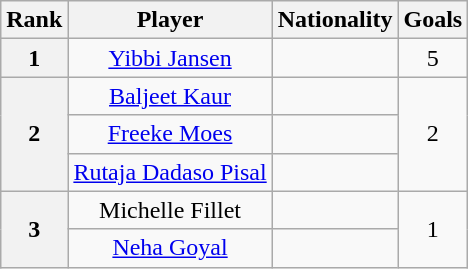<table class="wikitable sortable" style="text-align:center">
<tr>
<th>Rank</th>
<th>Player</th>
<th>Nationality</th>
<th>Goals</th>
</tr>
<tr>
<th>1</th>
<td><a href='#'>Yibbi Jansen</a></td>
<td></td>
<td>5</td>
</tr>
<tr>
<th rowspan="3">2</th>
<td><a href='#'>Baljeet Kaur</a></td>
<td></td>
<td rowspan="3">2</td>
</tr>
<tr>
<td><a href='#'>Freeke Moes</a></td>
<td></td>
</tr>
<tr>
<td><a href='#'>Rutaja Dadaso Pisal</a></td>
<td></td>
</tr>
<tr>
<th rowspan="2">3</th>
<td>Michelle Fillet</td>
<td></td>
<td rowspan="2">1</td>
</tr>
<tr>
<td><a href='#'>Neha Goyal</a></td>
<td></td>
</tr>
</table>
